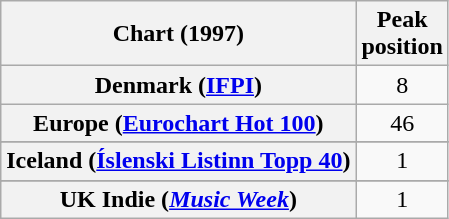<table class="wikitable sortable plainrowheaders" style="text-align:center">
<tr>
<th>Chart (1997)</th>
<th>Peak<br>position</th>
</tr>
<tr>
<th scope="row">Denmark (<a href='#'>IFPI</a>)</th>
<td>8</td>
</tr>
<tr>
<th scope="row">Europe (<a href='#'>Eurochart Hot 100</a>)</th>
<td>46</td>
</tr>
<tr>
</tr>
<tr>
<th scope="row">Iceland (<a href='#'>Íslenski Listinn Topp 40</a>)</th>
<td>1</td>
</tr>
<tr>
</tr>
<tr>
</tr>
<tr>
</tr>
<tr>
<th scope="row">UK Indie (<em><a href='#'>Music Week</a></em>)</th>
<td align=center>1</td>
</tr>
</table>
